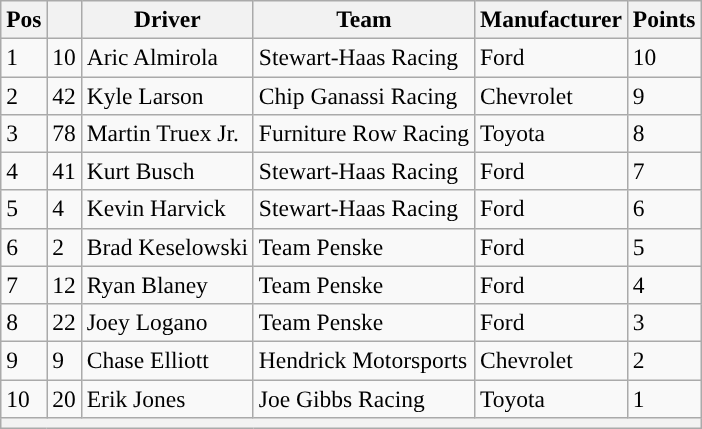<table class="wikitable" style="font-size:98%">
<tr>
<th>Pos</th>
<th></th>
<th>Driver</th>
<th>Team</th>
<th>Manufacturer</th>
<th>Points</th>
</tr>
<tr>
<td>1</td>
<td>10</td>
<td>Aric Almirola</td>
<td>Stewart-Haas Racing</td>
<td>Ford</td>
<td>10</td>
</tr>
<tr>
<td>2</td>
<td>42</td>
<td>Kyle Larson</td>
<td>Chip Ganassi Racing</td>
<td>Chevrolet</td>
<td>9</td>
</tr>
<tr>
<td>3</td>
<td>78</td>
<td>Martin Truex Jr.</td>
<td>Furniture Row Racing</td>
<td>Toyota</td>
<td>8</td>
</tr>
<tr>
<td>4</td>
<td>41</td>
<td>Kurt Busch</td>
<td>Stewart-Haas Racing</td>
<td>Ford</td>
<td>7</td>
</tr>
<tr>
<td>5</td>
<td>4</td>
<td>Kevin Harvick</td>
<td>Stewart-Haas Racing</td>
<td>Ford</td>
<td>6</td>
</tr>
<tr>
<td>6</td>
<td>2</td>
<td>Brad Keselowski</td>
<td>Team Penske</td>
<td>Ford</td>
<td>5</td>
</tr>
<tr>
<td>7</td>
<td>12</td>
<td>Ryan Blaney</td>
<td>Team Penske</td>
<td>Ford</td>
<td>4</td>
</tr>
<tr>
<td>8</td>
<td>22</td>
<td>Joey Logano</td>
<td>Team Penske</td>
<td>Ford</td>
<td>3</td>
</tr>
<tr>
<td>9</td>
<td>9</td>
<td>Chase Elliott</td>
<td>Hendrick Motorsports</td>
<td>Chevrolet</td>
<td>2</td>
</tr>
<tr>
<td>10</td>
<td>20</td>
<td>Erik Jones</td>
<td>Joe Gibbs Racing</td>
<td>Toyota</td>
<td>1</td>
</tr>
<tr>
<th colspan="6"></th>
</tr>
</table>
